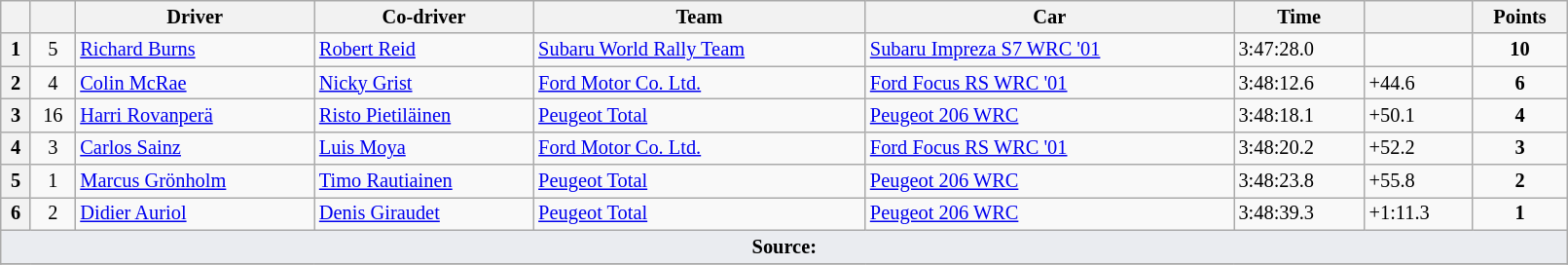<table class="wikitable" width=85% style="font-size: 85%;">
<tr>
<th></th>
<th></th>
<th>Driver</th>
<th>Co-driver</th>
<th>Team</th>
<th>Car</th>
<th>Time</th>
<th></th>
<th>Points</th>
</tr>
<tr>
<th>1</th>
<td align="center">5</td>
<td> <a href='#'>Richard Burns</a></td>
<td> <a href='#'>Robert Reid</a></td>
<td> <a href='#'>Subaru World Rally Team</a></td>
<td><a href='#'>Subaru Impreza S7 WRC '01</a></td>
<td>3:47:28.0</td>
<td></td>
<td align="center"><strong>10</strong></td>
</tr>
<tr>
<th>2</th>
<td align="center">4</td>
<td> <a href='#'>Colin McRae</a></td>
<td> <a href='#'>Nicky Grist</a></td>
<td> <a href='#'>Ford Motor Co. Ltd.</a></td>
<td><a href='#'>Ford Focus RS WRC '01</a></td>
<td>3:48:12.6</td>
<td>+44.6</td>
<td align="center"><strong>6</strong></td>
</tr>
<tr>
<th>3</th>
<td align="center">16</td>
<td> <a href='#'>Harri Rovanperä</a></td>
<td> <a href='#'>Risto Pietiläinen</a></td>
<td> <a href='#'>Peugeot Total</a></td>
<td><a href='#'>Peugeot 206 WRC</a></td>
<td>3:48:18.1</td>
<td>+50.1</td>
<td align="center"><strong>4</strong></td>
</tr>
<tr>
<th>4</th>
<td align="center">3</td>
<td> <a href='#'>Carlos Sainz</a></td>
<td> <a href='#'>Luis Moya</a></td>
<td> <a href='#'>Ford Motor Co. Ltd.</a></td>
<td><a href='#'>Ford Focus RS WRC '01</a></td>
<td>3:48:20.2</td>
<td>+52.2</td>
<td align="center"><strong>3</strong></td>
</tr>
<tr>
<th>5</th>
<td align="center">1</td>
<td> <a href='#'>Marcus Grönholm</a></td>
<td> <a href='#'>Timo Rautiainen</a></td>
<td> <a href='#'>Peugeot Total</a></td>
<td><a href='#'>Peugeot 206 WRC</a></td>
<td>3:48:23.8</td>
<td>+55.8</td>
<td align="center"><strong>2</strong></td>
</tr>
<tr>
<th>6</th>
<td align="center">2</td>
<td> <a href='#'>Didier Auriol</a></td>
<td> <a href='#'>Denis Giraudet</a></td>
<td> <a href='#'>Peugeot Total</a></td>
<td><a href='#'>Peugeot 206 WRC</a></td>
<td>3:48:39.3</td>
<td>+1:11.3</td>
<td align="center"><strong>1</strong></td>
</tr>
<tr>
<td style="background-color:#EAECF0; text-align:center" colspan="9"><strong>Source:</strong></td>
</tr>
<tr>
</tr>
</table>
